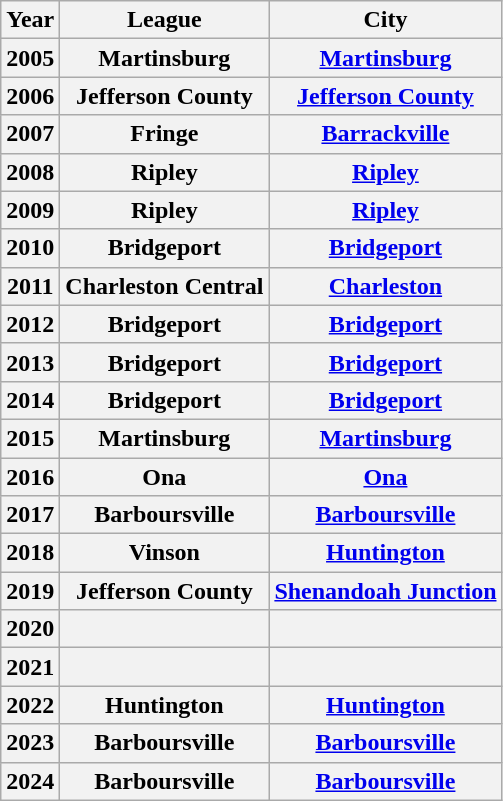<table class="wikitable">
<tr>
<th>Year</th>
<th>League</th>
<th>City</th>
</tr>
<tr>
<th>2005</th>
<th>Martinsburg</th>
<th><a href='#'>Martinsburg</a></th>
</tr>
<tr>
<th>2006</th>
<th>Jefferson County</th>
<th><a href='#'>Jefferson County</a></th>
</tr>
<tr>
<th>2007</th>
<th>Fringe</th>
<th><a href='#'>Barrackville</a></th>
</tr>
<tr>
<th>2008</th>
<th>Ripley</th>
<th><a href='#'>Ripley</a></th>
</tr>
<tr>
<th>2009</th>
<th>Ripley</th>
<th><a href='#'>Ripley</a></th>
</tr>
<tr>
<th>2010</th>
<th>Bridgeport</th>
<th><a href='#'>Bridgeport</a></th>
</tr>
<tr>
<th>2011</th>
<th>Charleston Central</th>
<th><a href='#'>Charleston</a></th>
</tr>
<tr>
<th>2012</th>
<th>Bridgeport</th>
<th><a href='#'>Bridgeport</a></th>
</tr>
<tr>
<th>2013</th>
<th>Bridgeport</th>
<th><a href='#'>Bridgeport</a></th>
</tr>
<tr>
<th>2014</th>
<th>Bridgeport</th>
<th><a href='#'>Bridgeport</a></th>
</tr>
<tr>
<th>2015</th>
<th>Martinsburg</th>
<th><a href='#'>Martinsburg</a></th>
</tr>
<tr>
<th>2016</th>
<th>Ona</th>
<th><a href='#'>Ona</a></th>
</tr>
<tr>
<th>2017</th>
<th>Barboursville</th>
<th><a href='#'>Barboursville</a></th>
</tr>
<tr>
<th>2018</th>
<th>Vinson</th>
<th><a href='#'>Huntington</a></th>
</tr>
<tr>
<th>2019</th>
<th>Jefferson County</th>
<th><a href='#'>Shenandoah Junction</a></th>
</tr>
<tr>
<th>2020</th>
<th></th>
<th></th>
</tr>
<tr>
<th>2021</th>
<th></th>
<th></th>
</tr>
<tr>
<th>2022</th>
<th>Huntington</th>
<th><a href='#'>Huntington</a></th>
</tr>
<tr>
<th>2023</th>
<th>Barboursville</th>
<th><a href='#'>Barboursville</a></th>
</tr>
<tr>
<th>2024</th>
<th>Barboursville</th>
<th><a href='#'>Barboursville</a></th>
</tr>
</table>
